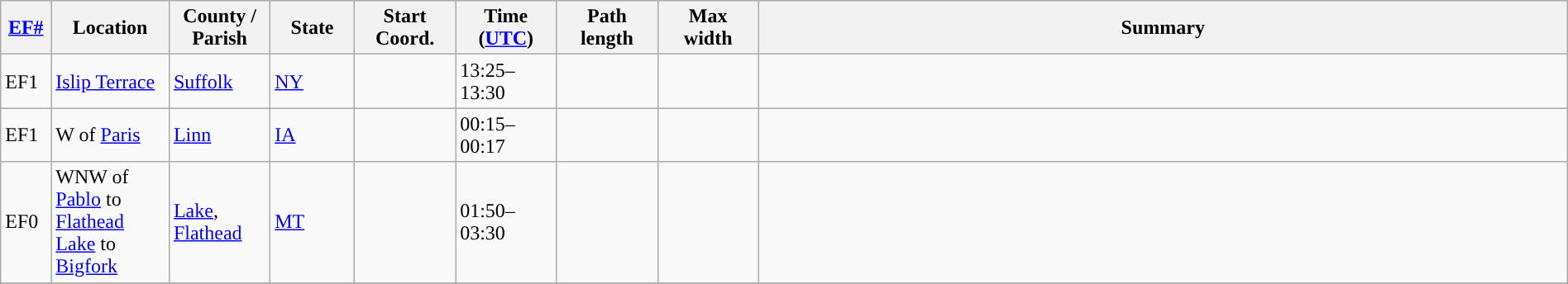<table class="wikitable sortable" style="width:100%;">
<tr>
<th scope="col"  style="width:3%; text-align:center;"><a href='#'>EF#</a></th>
<th scope="col"  style="width:7%; text-align:center;" class="unsortable">Location</th>
<th scope="col"  style="width:6%; text-align:center;" class="unsortable">County / Parish</th>
<th scope="col"  style="width:5%; text-align:center;">State</th>
<th scope="col"  style="width:6%; text-align:center;">Start Coord.</th>
<th scope="col"  style="width:6%; text-align:center;">Time (<a href='#'>UTC</a>)</th>
<th scope="col"  style="width:6%; text-align:center;">Path length</th>
<th scope="col"  style="width:6%; text-align:center;">Max width</th>
<th scope="col" class="unsortable" style="width:48%; text-align:center;">Summary</th>
</tr>
<tr>
<td>EF1</td>
<td><a href='#'>Islip Terrace</a></td>
<td><a href='#'>Suffolk</a></td>
<td><a href='#'>NY</a></td>
<td></td>
<td>13:25–13:30</td>
<td></td>
<td></td>
<td></td>
</tr>
<tr>
<td>EF1</td>
<td>W of <a href='#'>Paris</a></td>
<td><a href='#'>Linn</a></td>
<td><a href='#'>IA</a></td>
<td></td>
<td>00:15–00:17</td>
<td></td>
<td></td>
<td></td>
</tr>
<tr>
<td>EF0</td>
<td>WNW of <a href='#'>Pablo</a> to <a href='#'>Flathead Lake</a> to <a href='#'>Bigfork</a></td>
<td><a href='#'>Lake</a>, <a href='#'>Flathead</a></td>
<td><a href='#'>MT</a></td>
<td></td>
<td>01:50–03:30</td>
<td></td>
<td></td>
<td></td>
</tr>
<tr>
</tr>
</table>
